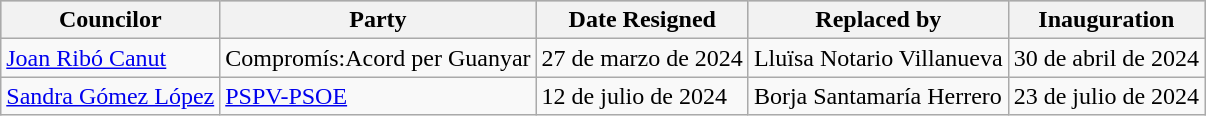<table class="wikitable" border=1 cellpading="3">
<tr bgcolor=silver>
<th align="center"><strong> Councilor</strong></th>
<th align="center"><strong> Party </strong></th>
<th align="center"><strong> Date Resigned </strong></th>
<th align="center"><strong> Replaced by </strong></th>
<th align="center"><strong> Inauguration </strong></th>
</tr>
<tr>
<td align="left"><a href='#'>Joan Ribó Canut</a></td>
<td align="left">Compromís:Acord per Guanyar</td>
<td align="left">27 de marzo de 2024</td>
<td align="left">Lluïsa Notario Villanueva</td>
<td align="left">30 de abril de 2024</td>
</tr>
<tr>
<td align="left"><a href='#'>Sandra Gómez López</a></td>
<td align="left"><a href='#'>PSPV-PSOE</a></td>
<td align="left">12 de julio de 2024</td>
<td align="left">Borja Santamaría Herrero</td>
<td align="left">23 de julio de 2024</td>
</tr>
</table>
